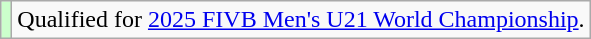<table class="wikitable">
<tr>
<td style="background: #cfc;"></td>
<td>Qualified for <a href='#'>2025 FIVB Men's U21 World Championship</a>.</td>
</tr>
</table>
